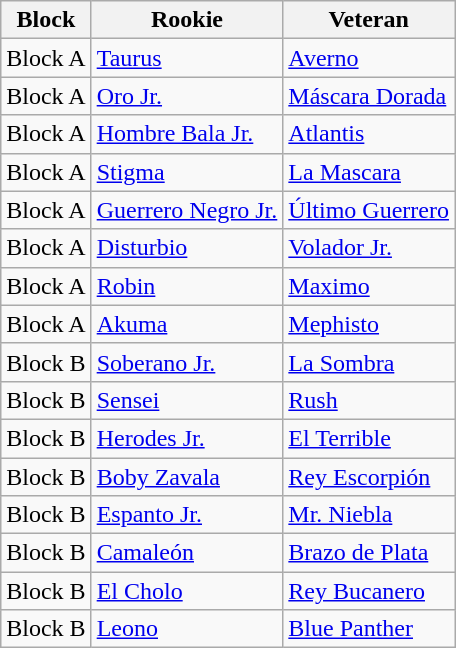<table class="wikitable">
<tr>
<th>Block</th>
<th>Rookie</th>
<th>Veteran</th>
</tr>
<tr>
<td>Block A</td>
<td><a href='#'>Taurus</a></td>
<td><a href='#'>Averno</a></td>
</tr>
<tr>
<td>Block A</td>
<td><a href='#'>Oro Jr.</a></td>
<td><a href='#'>Máscara Dorada</a></td>
</tr>
<tr>
<td>Block A</td>
<td><a href='#'>Hombre Bala Jr.</a></td>
<td><a href='#'>Atlantis</a></td>
</tr>
<tr>
<td>Block A</td>
<td><a href='#'>Stigma</a></td>
<td><a href='#'>La Mascara</a></td>
</tr>
<tr>
<td>Block A</td>
<td><a href='#'>Guerrero Negro Jr.</a></td>
<td><a href='#'>Último Guerrero</a></td>
</tr>
<tr>
<td>Block A</td>
<td><a href='#'>Disturbio</a></td>
<td><a href='#'>Volador Jr.</a></td>
</tr>
<tr>
<td>Block A</td>
<td><a href='#'>Robin</a></td>
<td><a href='#'>Maximo</a></td>
</tr>
<tr>
<td>Block A</td>
<td><a href='#'>Akuma</a></td>
<td><a href='#'>Mephisto</a></td>
</tr>
<tr>
<td>Block B</td>
<td><a href='#'>Soberano Jr.</a></td>
<td><a href='#'>La Sombra</a></td>
</tr>
<tr>
<td>Block B</td>
<td><a href='#'>Sensei</a></td>
<td><a href='#'>Rush</a></td>
</tr>
<tr>
<td>Block B</td>
<td><a href='#'>Herodes Jr.</a></td>
<td><a href='#'>El Terrible</a></td>
</tr>
<tr>
<td>Block B</td>
<td><a href='#'>Boby Zavala</a></td>
<td><a href='#'>Rey Escorpión</a></td>
</tr>
<tr>
<td>Block B</td>
<td><a href='#'>Espanto Jr.</a></td>
<td><a href='#'>Mr. Niebla</a></td>
</tr>
<tr>
<td>Block B</td>
<td><a href='#'>Camaleón</a></td>
<td><a href='#'>Brazo de Plata</a></td>
</tr>
<tr>
<td>Block B</td>
<td><a href='#'>El Cholo</a></td>
<td><a href='#'>Rey Bucanero</a></td>
</tr>
<tr>
<td>Block B</td>
<td><a href='#'>Leono</a></td>
<td><a href='#'>Blue Panther</a></td>
</tr>
</table>
